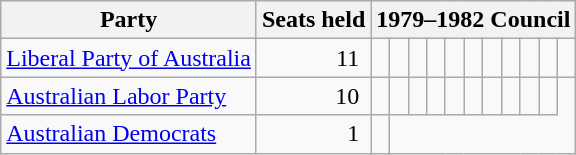<table class="wikitable">
<tr>
<th rowspan=1>Party</th>
<th colspan=1>Seats held</th>
<th rowspan=1 colspan=11>1979–1982 Council</th>
</tr>
<tr>
<td><a href='#'>Liberal Party of Australia</a></td>
<td align=right>11 </td>
<td> </td>
<td> </td>
<td> </td>
<td> </td>
<td> </td>
<td> </td>
<td> </td>
<td> </td>
<td> </td>
<td> </td>
<td> </td>
</tr>
<tr>
<td><a href='#'>Australian Labor Party</a></td>
<td align=right>10 </td>
<td> </td>
<td> </td>
<td> </td>
<td> </td>
<td> </td>
<td> </td>
<td> </td>
<td> </td>
<td> </td>
<td> </td>
</tr>
<tr>
<td><a href='#'>Australian Democrats</a></td>
<td align=right>1 </td>
<td> </td>
</tr>
</table>
